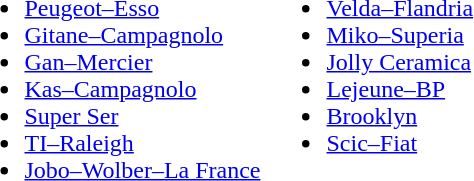<table>
<tr>
<td style="vertical-align:top; width:50%;"><br><ul><li><a href='#'>Peugeot–Esso</a></li><li><a href='#'>Gitane–Campagnolo</a></li><li><a href='#'>Gan–Mercier</a></li><li><a href='#'>Kas–Campagnolo</a></li><li><a href='#'>Super Ser</a></li><li><a href='#'>TI–Raleigh</a></li><li><a href='#'>Jobo–Wolber–La France</a></li></ul></td>
<td style="vertical-align:top; width:50%;"><br><ul><li><a href='#'>Velda–Flandria</a></li><li><a href='#'>Miko–Superia</a></li><li><a href='#'>Jolly Ceramica</a></li><li><a href='#'>Lejeune–BP</a></li><li><a href='#'>Brooklyn</a></li><li><a href='#'>Scic–Fiat</a></li></ul></td>
</tr>
</table>
